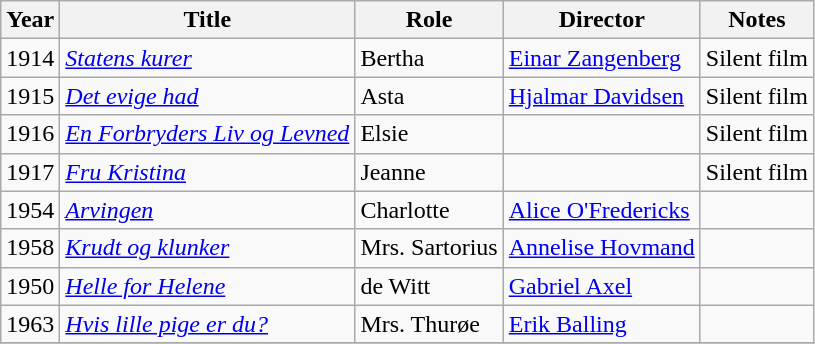<table class="wikitable sortable">
<tr>
<th>Year</th>
<th>Title</th>
<th>Role</th>
<th>Director</th>
<th class="unsortable">Notes</th>
</tr>
<tr>
<td>1914</td>
<td><em><a href='#'>Statens kurer</a></em></td>
<td>Bertha</td>
<td><a href='#'>Einar Zangenberg</a></td>
<td>Silent film</td>
</tr>
<tr>
<td>1915</td>
<td><em><a href='#'>Det evige had</a></em></td>
<td>Asta</td>
<td><a href='#'>Hjalmar Davidsen</a></td>
<td>Silent film</td>
</tr>
<tr>
<td>1916</td>
<td><em><a href='#'>En Forbryders Liv og Levned</a></em></td>
<td>Elsie</td>
<td></td>
<td>Silent film</td>
</tr>
<tr>
<td>1917</td>
<td><em><a href='#'>Fru Kristina</a></em></td>
<td>Jeanne</td>
<td></td>
<td>Silent film</td>
</tr>
<tr>
<td>1954</td>
<td><em><a href='#'>Arvingen</a></em></td>
<td>Charlotte</td>
<td><a href='#'>Alice O'Fredericks</a></td>
<td></td>
</tr>
<tr>
<td>1958</td>
<td><em><a href='#'>Krudt og klunker</a></em></td>
<td>Mrs. Sartorius</td>
<td><a href='#'>Annelise Hovmand</a></td>
<td></td>
</tr>
<tr>
<td>1950</td>
<td><em><a href='#'>Helle for Helene</a></em></td>
<td>de Witt</td>
<td><a href='#'>Gabriel Axel</a></td>
<td></td>
</tr>
<tr>
<td>1963</td>
<td><em><a href='#'>Hvis lille pige er du?</a></em></td>
<td>Mrs. Thurøe</td>
<td><a href='#'>Erik Balling</a></td>
<td></td>
</tr>
<tr>
</tr>
</table>
